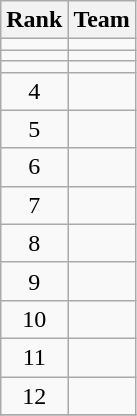<table class="wikitable">
<tr>
<th>Rank</th>
<th>Team</th>
</tr>
<tr>
<td align=center></td>
<td></td>
</tr>
<tr>
<td align=center></td>
<td></td>
</tr>
<tr>
<td align=center></td>
<td></td>
</tr>
<tr>
<td align=center>4</td>
<td></td>
</tr>
<tr>
<td align=center>5</td>
<td></td>
</tr>
<tr>
<td align=center>6</td>
<td></td>
</tr>
<tr>
<td align=center>7</td>
<td></td>
</tr>
<tr>
<td align=center>8</td>
<td></td>
</tr>
<tr>
<td align=center>9</td>
<td></td>
</tr>
<tr>
<td align=center>10</td>
<td></td>
</tr>
<tr>
<td align=center>11</td>
<td></td>
</tr>
<tr>
<td align=center>12</td>
<td></td>
</tr>
<tr>
</tr>
</table>
